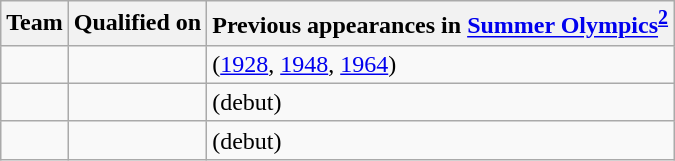<table class="wikitable sortable">
<tr>
<th>Team</th>
<th>Qualified on</th>
<th data-sort-type="number">Previous appearances in <a href='#'>Summer Olympics</a><sup><strong><a href='#'>2</a></strong></sup></th>
</tr>
<tr>
<td></td>
<td></td>
<td> (<a href='#'>1928</a>, <a href='#'>1948</a>, <a href='#'>1964</a>)</td>
</tr>
<tr>
<td></td>
<td></td>
<td> (debut)</td>
</tr>
<tr>
<td></td>
<td></td>
<td> (debut)</td>
</tr>
</table>
